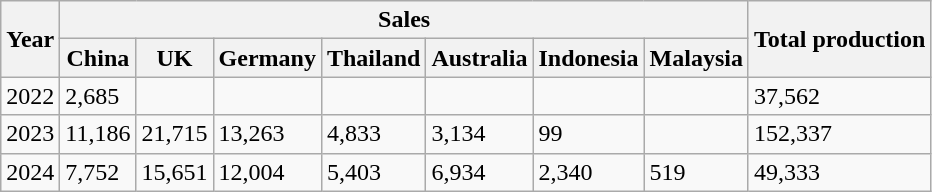<table class="wikitable">
<tr>
<th rowspan="2">Year</th>
<th colspan="7">Sales</th>
<th rowspan="2">Total production</th>
</tr>
<tr>
<th>China</th>
<th>UK</th>
<th>Germany</th>
<th>Thailand</th>
<th>Australia</th>
<th>Indonesia</th>
<th>Malaysia</th>
</tr>
<tr>
<td>2022</td>
<td>2,685</td>
<td></td>
<td></td>
<td></td>
<td></td>
<td></td>
<td></td>
<td>37,562</td>
</tr>
<tr>
<td>2023</td>
<td>11,186</td>
<td>21,715</td>
<td>13,263</td>
<td>4,833</td>
<td>3,134</td>
<td>99</td>
<td></td>
<td>152,337</td>
</tr>
<tr>
<td>2024</td>
<td>7,752</td>
<td>15,651</td>
<td>12,004</td>
<td>5,403</td>
<td>6,934</td>
<td>2,340</td>
<td>519</td>
<td>49,333</td>
</tr>
</table>
